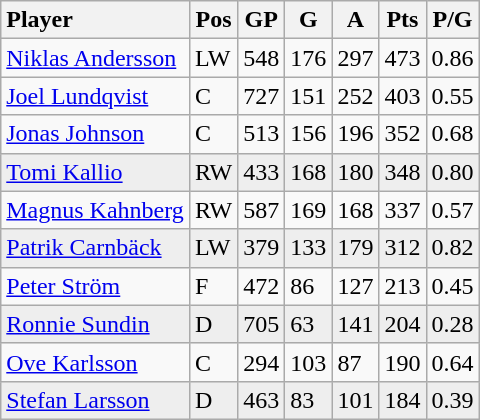<table class="wikitable">
<tr>
<th style="text-align:left;">Player</th>
<th>Pos</th>
<th>GP</th>
<th>G</th>
<th>A</th>
<th>Pts</th>
<th>P/G</th>
</tr>
<tr>
<td style="text-align:left;"><a href='#'>Niklas Andersson</a></td>
<td>LW</td>
<td>548</td>
<td>176</td>
<td>297</td>
<td>473</td>
<td>0.86</td>
</tr>
<tr>
<td style="text-align:left;"><a href='#'>Joel Lundqvist</a></td>
<td>C</td>
<td>727</td>
<td>151</td>
<td>252</td>
<td>403</td>
<td>0.55</td>
</tr>
<tr>
<td style="text-align:left;"><a href='#'>Jonas Johnson</a></td>
<td>C</td>
<td>513</td>
<td>156</td>
<td>196</td>
<td>352</td>
<td>0.68</td>
</tr>
<tr style="background:#eeeeee;">
<td style="text-align:left;"><a href='#'>Tomi Kallio</a></td>
<td>RW</td>
<td>433</td>
<td>168</td>
<td>180</td>
<td>348</td>
<td>0.80</td>
</tr>
<tr>
<td style="text-align:left;"><a href='#'>Magnus Kahnberg</a></td>
<td>RW</td>
<td>587</td>
<td>169</td>
<td>168</td>
<td>337</td>
<td>0.57</td>
</tr>
<tr style="background:#eeeeee;">
<td style="text-align:left;"><a href='#'>Patrik Carnbäck</a></td>
<td>LW</td>
<td>379</td>
<td>133</td>
<td>179</td>
<td>312</td>
<td>0.82</td>
</tr>
<tr>
<td style="text-align:left;"><a href='#'>Peter Ström</a></td>
<td>F</td>
<td>472</td>
<td>86</td>
<td>127</td>
<td>213</td>
<td>0.45</td>
</tr>
<tr style="background:#eeeeee;">
<td style="text-align:left;"><a href='#'>Ronnie Sundin</a></td>
<td>D</td>
<td>705</td>
<td>63</td>
<td>141</td>
<td>204</td>
<td>0.28</td>
</tr>
<tr>
<td style="text-align:left;"><a href='#'>Ove Karlsson</a></td>
<td>C</td>
<td>294</td>
<td>103</td>
<td>87</td>
<td>190</td>
<td>0.64</td>
</tr>
<tr style="background:#eeeeee;">
<td style="text-align:left;"><a href='#'>Stefan Larsson</a></td>
<td>D</td>
<td>463</td>
<td>83</td>
<td>101</td>
<td>184</td>
<td>0.39</td>
</tr>
</table>
